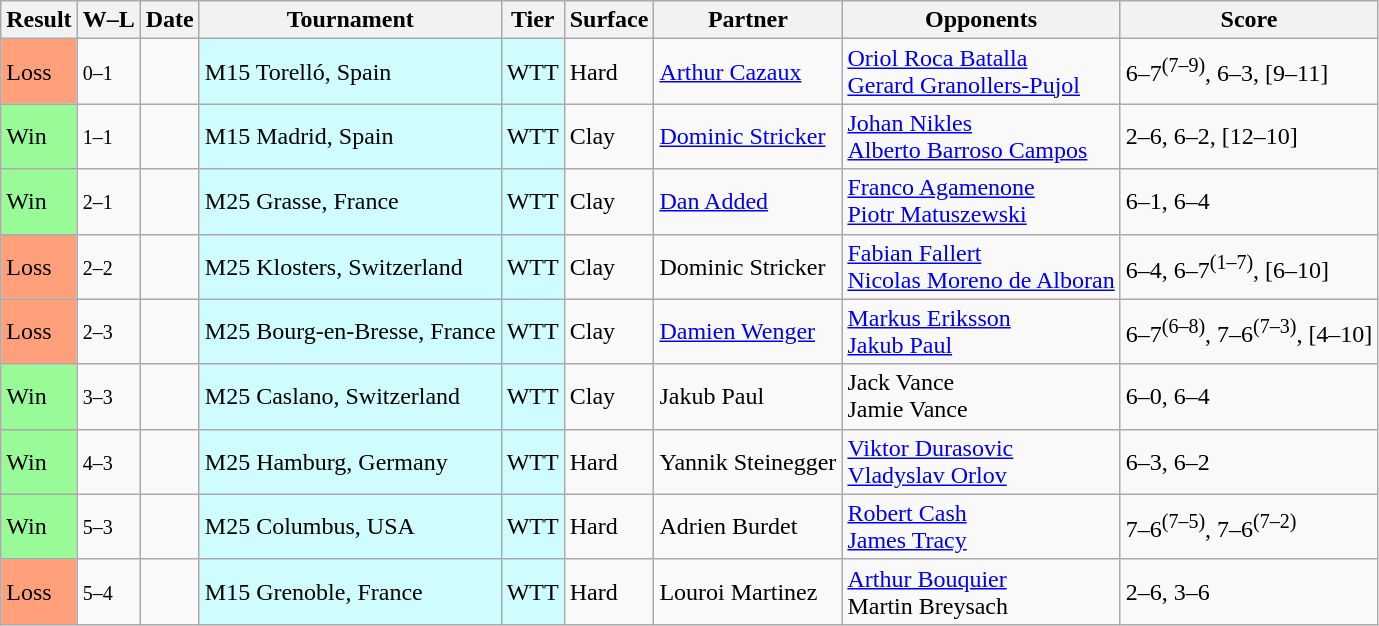<table class="sortable wikitable">
<tr>
<th>Result</th>
<th class="unsortable">W–L</th>
<th>Date</th>
<th>Tournament</th>
<th>Tier</th>
<th>Surface</th>
<th>Partner</th>
<th>Opponents</th>
<th class="unsortable">Score</th>
</tr>
<tr>
<td bgcolor=FFA07A>Loss</td>
<td><small>0–1</small></td>
<td></td>
<td style="background:#cffcff;">M15 Torelló, Spain</td>
<td style="background:#cffcff;">WTT</td>
<td>Hard</td>
<td> <a href='#'>Arthur Cazaux</a></td>
<td> <a href='#'>Oriol Roca Batalla</a><br> <a href='#'>Gerard Granollers-Pujol</a></td>
<td>6–7<sup>(7–9)</sup>, 6–3, [9–11]</td>
</tr>
<tr>
<td bgcolor=98FB98>Win</td>
<td><small>1–1</small></td>
<td></td>
<td style="background:#cffcff;">M15 Madrid, Spain</td>
<td style="background:#cffcff;">WTT</td>
<td>Clay</td>
<td> <a href='#'>Dominic Stricker</a></td>
<td> <a href='#'>Johan Nikles</a><br> <a href='#'>Alberto Barroso Campos</a></td>
<td>2–6, 6–2, [12–10]</td>
</tr>
<tr>
<td bgcolor=98FB98>Win</td>
<td><small>2–1</small></td>
<td></td>
<td style="background:#cffcff;">M25 Grasse, France</td>
<td style="background:#cffcff;">WTT</td>
<td>Clay</td>
<td> <a href='#'>Dan Added</a></td>
<td> <a href='#'>Franco Agamenone</a><br> <a href='#'>Piotr Matuszewski</a></td>
<td>6–1, 6–4</td>
</tr>
<tr>
<td bgcolor=FFA07A>Loss</td>
<td><small>2–2</small></td>
<td></td>
<td style="background:#cffcff;">M25 Klosters, Switzerland</td>
<td style="background:#cffcff;">WTT</td>
<td>Clay</td>
<td> Dominic Stricker</td>
<td> <a href='#'>Fabian Fallert</a><br> <a href='#'>Nicolas Moreno de Alboran</a></td>
<td>6–4, 6–7<sup>(1–7)</sup>, [6–10]</td>
</tr>
<tr>
<td bgcolor=FFA07A>Loss</td>
<td><small>2–3</small></td>
<td></td>
<td style="background:#cffcff;">M25 Bourg-en-Bresse, France</td>
<td style="background:#cffcff;">WTT</td>
<td>Clay</td>
<td> <a href='#'>Damien Wenger</a></td>
<td> <a href='#'>Markus Eriksson</a><br> <a href='#'>Jakub Paul</a></td>
<td>6–7<sup>(6–8)</sup>, 7–6<sup>(7–3)</sup>, [4–10]</td>
</tr>
<tr>
<td bgcolor=98FB98>Win</td>
<td><small>3–3</small></td>
<td></td>
<td style="background:#cffcff;">M25 Caslano, Switzerland</td>
<td style="background:#cffcff;">WTT</td>
<td>Clay</td>
<td> Jakub Paul</td>
<td> Jack Vance<br> Jamie Vance</td>
<td>6–0, 6–4</td>
</tr>
<tr>
<td bgcolor=98FB98>Win</td>
<td><small>4–3</small></td>
<td></td>
<td style="background:#cffcff;">M25 Hamburg, Germany</td>
<td style="background:#cffcff;">WTT</td>
<td>Hard</td>
<td> Yannik Steinegger</td>
<td> <a href='#'>Viktor Durasovic</a><br> <a href='#'>Vladyslav Orlov</a></td>
<td>6–3, 6–2</td>
</tr>
<tr>
<td bgcolor=98FB98>Win</td>
<td><small>5–3</small></td>
<td></td>
<td style="background:#cffcff;">M25 Columbus, USA</td>
<td style="background:#cffcff;">WTT</td>
<td>Hard</td>
<td> Adrien Burdet</td>
<td> <a href='#'>Robert Cash</a><br> <a href='#'>James Tracy</a></td>
<td>7–6<sup>(7–5)</sup>, 7–6<sup>(7–2)</sup></td>
</tr>
<tr>
<td bgcolor=FFA07A>Loss</td>
<td><small>5–4</small></td>
<td></td>
<td style="background:#cffcff;">M15 Grenoble, France</td>
<td style="background:#cffcff;">WTT</td>
<td>Hard</td>
<td> Louroi Martinez</td>
<td> <a href='#'>Arthur Bouquier</a><br> Martin Breysach</td>
<td>2–6, 3–6</td>
</tr>
</table>
